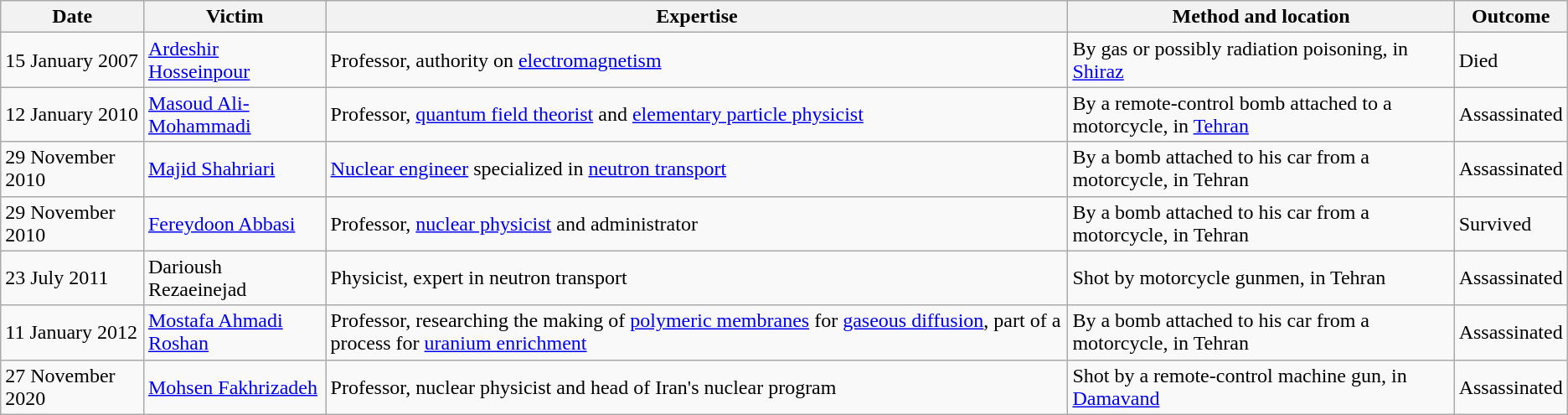<table class="wikitable" border="1">
<tr>
<th>Date</th>
<th>Victim</th>
<th>Expertise</th>
<th>Method and location</th>
<th>Outcome</th>
</tr>
<tr>
<td>15 January 2007</td>
<td><a href='#'>Ardeshir Hosseinpour</a></td>
<td>Professor, authority on <a href='#'>electromagnetism</a></td>
<td>By gas or possibly radiation poisoning, in <a href='#'>Shiraz</a></td>
<td>Died</td>
</tr>
<tr>
<td>12 January 2010</td>
<td><a href='#'>Masoud Ali-Mohammadi</a></td>
<td>Professor, <a href='#'>quantum field theorist</a> and <a href='#'>elementary particle physicist</a></td>
<td>By a remote-control bomb attached to a motorcycle, in <a href='#'>Tehran</a></td>
<td>Assassinated</td>
</tr>
<tr>
<td>29 November 2010</td>
<td><a href='#'>Majid Shahriari</a></td>
<td><a href='#'>Nuclear engineer</a> specialized in <a href='#'>neutron transport</a></td>
<td>By a bomb attached to his car from a motorcycle, in Tehran</td>
<td>Assassinated</td>
</tr>
<tr>
<td>29 November 2010</td>
<td><a href='#'>Fereydoon Abbasi</a></td>
<td>Professor, <a href='#'>nuclear physicist</a> and administrator</td>
<td>By a bomb attached to his car from a motorcycle, in Tehran</td>
<td>Survived</td>
</tr>
<tr>
<td>23 July 2011</td>
<td>Darioush Rezaeinejad</td>
<td>Physicist, expert in neutron transport</td>
<td>Shot by motorcycle gunmen, in Tehran</td>
<td>Assassinated</td>
</tr>
<tr>
<td>11 January 2012</td>
<td><a href='#'>Mostafa Ahmadi Roshan</a></td>
<td>Professor, researching the making of <a href='#'>polymeric membranes</a> for <a href='#'>gaseous diffusion</a>, part of a process for <a href='#'>uranium enrichment</a></td>
<td>By a bomb attached to his car from a motorcycle, in Tehran</td>
<td>Assassinated</td>
</tr>
<tr>
<td>27 November 2020</td>
<td><a href='#'>Mohsen Fakhrizadeh</a></td>
<td>Professor, nuclear physicist and head of Iran's nuclear program</td>
<td>Shot by a remote-control machine gun, in <a href='#'>Damavand</a></td>
<td>Assassinated</td>
</tr>
</table>
